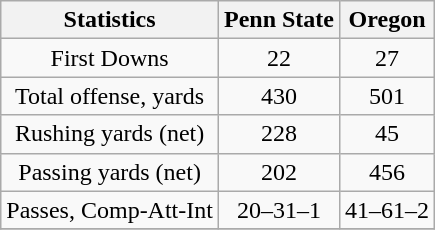<table class="wikitable" style="text-align: center;">
<tr>
<th>Statistics</th>
<th>Penn State</th>
<th>Oregon</th>
</tr>
<tr>
<td>First Downs</td>
<td>22</td>
<td>27</td>
</tr>
<tr>
<td>Total offense, yards</td>
<td>430</td>
<td>501</td>
</tr>
<tr>
<td>Rushing yards (net)</td>
<td>228</td>
<td>45</td>
</tr>
<tr>
<td>Passing yards (net)</td>
<td>202</td>
<td>456</td>
</tr>
<tr>
<td>Passes, Comp-Att-Int</td>
<td>20–31–1</td>
<td>41–61–2</td>
</tr>
<tr>
</tr>
</table>
